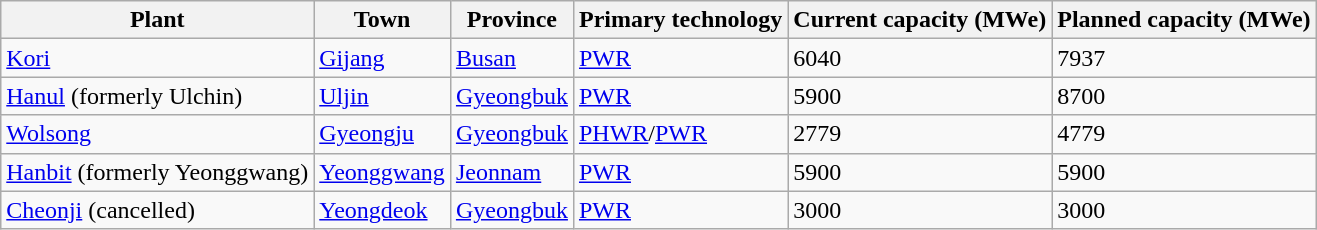<table class="sortable wikitable">
<tr>
<th>Plant</th>
<th>Town</th>
<th>Province</th>
<th>Primary technology</th>
<th>Current capacity (MWe)</th>
<th>Planned capacity (MWe)</th>
</tr>
<tr>
<td><a href='#'>Kori</a></td>
<td><a href='#'>Gijang</a></td>
<td><a href='#'>Busan</a></td>
<td><a href='#'>PWR</a></td>
<td>6040</td>
<td>7937</td>
</tr>
<tr>
<td><a href='#'>Hanul</a> (formerly Ulchin)</td>
<td><a href='#'>Uljin</a></td>
<td><a href='#'>Gyeongbuk</a></td>
<td><a href='#'>PWR</a></td>
<td>5900</td>
<td>8700</td>
</tr>
<tr>
<td><a href='#'>Wolsong</a></td>
<td><a href='#'>Gyeongju</a></td>
<td><a href='#'>Gyeongbuk</a></td>
<td><a href='#'>PHWR</a>/<a href='#'>PWR</a></td>
<td>2779</td>
<td>4779</td>
</tr>
<tr>
<td><a href='#'>Hanbit</a> (formerly Yeonggwang)</td>
<td><a href='#'>Yeonggwang</a></td>
<td><a href='#'>Jeonnam</a></td>
<td><a href='#'>PWR</a></td>
<td>5900</td>
<td>5900</td>
</tr>
<tr>
<td><a href='#'>Cheonji</a> (cancelled)</td>
<td><a href='#'>Yeongdeok</a></td>
<td><a href='#'>Gyeongbuk</a></td>
<td><a href='#'>PWR</a></td>
<td>3000</td>
<td>3000</td>
</tr>
</table>
